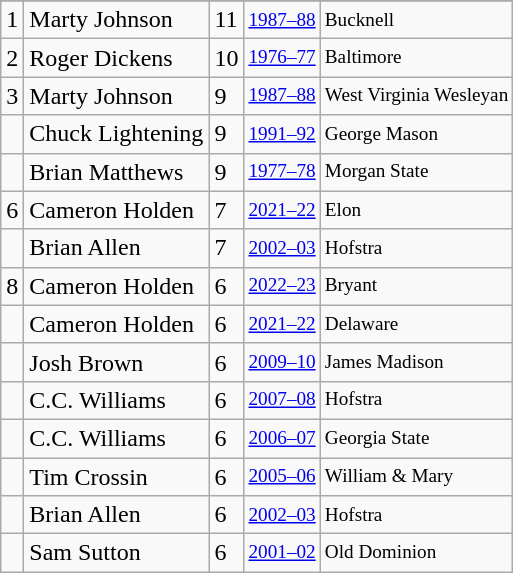<table class="wikitable">
<tr>
</tr>
<tr>
<td>1</td>
<td>Marty Johnson</td>
<td>11</td>
<td style="font-size:80%;"><a href='#'>1987–88</a></td>
<td style="font-size:80%;">Bucknell</td>
</tr>
<tr>
<td>2</td>
<td>Roger Dickens</td>
<td>10</td>
<td style="font-size:80%;"><a href='#'>1976–77</a></td>
<td style="font-size:80%;">Baltimore</td>
</tr>
<tr>
<td>3</td>
<td>Marty Johnson</td>
<td>9</td>
<td style="font-size:80%;"><a href='#'>1987–88</a></td>
<td style="font-size:80%;">West Virginia Wesleyan</td>
</tr>
<tr>
<td></td>
<td>Chuck Lightening</td>
<td>9</td>
<td style="font-size:80%;"><a href='#'>1991–92</a></td>
<td style="font-size:80%;">George Mason</td>
</tr>
<tr>
<td></td>
<td>Brian Matthews</td>
<td>9</td>
<td style="font-size:80%;"><a href='#'>1977–78</a></td>
<td style="font-size:80%;">Morgan State</td>
</tr>
<tr>
<td>6</td>
<td>Cameron Holden</td>
<td>7</td>
<td style="font-size:80%;"><a href='#'>2021–22</a></td>
<td style="font-size:80%;">Elon</td>
</tr>
<tr>
<td></td>
<td>Brian Allen</td>
<td>7</td>
<td style="font-size:80%;"><a href='#'>2002–03</a></td>
<td style="font-size:80%;">Hofstra</td>
</tr>
<tr>
<td>8</td>
<td>Cameron Holden</td>
<td>6</td>
<td style="font-size:80%;"><a href='#'>2022–23</a></td>
<td style="font-size:80%;">Bryant</td>
</tr>
<tr>
<td></td>
<td>Cameron Holden</td>
<td>6</td>
<td style="font-size:80%;"><a href='#'>2021–22</a></td>
<td style="font-size:80%;">Delaware</td>
</tr>
<tr>
<td></td>
<td>Josh Brown</td>
<td>6</td>
<td style="font-size:80%;"><a href='#'>2009–10</a></td>
<td style="font-size:80%;">James Madison</td>
</tr>
<tr>
<td></td>
<td>C.C. Williams</td>
<td>6</td>
<td style="font-size:80%;"><a href='#'>2007–08</a></td>
<td style="font-size:80%;">Hofstra</td>
</tr>
<tr>
<td></td>
<td>C.C. Williams</td>
<td>6</td>
<td style="font-size:80%;"><a href='#'>2006–07</a></td>
<td style="font-size:80%;">Georgia State</td>
</tr>
<tr>
<td></td>
<td>Tim Crossin</td>
<td>6</td>
<td style="font-size:80%;"><a href='#'>2005–06</a></td>
<td style="font-size:80%;">William & Mary</td>
</tr>
<tr>
<td></td>
<td>Brian Allen</td>
<td>6</td>
<td style="font-size:80%;"><a href='#'>2002–03</a></td>
<td style="font-size:80%;">Hofstra</td>
</tr>
<tr>
<td></td>
<td>Sam Sutton</td>
<td>6</td>
<td style="font-size:80%;"><a href='#'>2001–02</a></td>
<td style="font-size:80%;">Old Dominion</td>
</tr>
</table>
